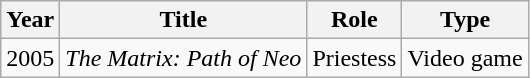<table class="wikitable">
<tr>
<th>Year</th>
<th>Title</th>
<th>Role</th>
<th>Type</th>
</tr>
<tr>
<td>2005</td>
<td><em>The Matrix: Path of Neo</em></td>
<td>Priestess</td>
<td>Video game</td>
</tr>
</table>
